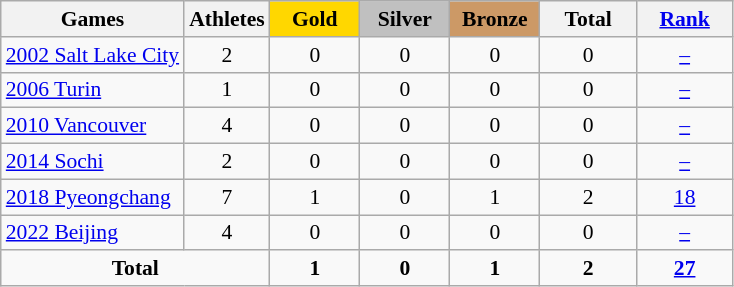<table class="wikitable" style="text-align:center; font-size:90%;">
<tr>
<th>Games</th>
<th>Athletes</th>
<td style="background:gold; width:3.7em; font-weight:bold;">Gold</td>
<td style="background:silver; width:3.7em; font-weight:bold;">Silver</td>
<td style="background:#cc9966; width:3.7em; font-weight:bold;">Bronze</td>
<th style="width:4em; font-weight:bold;">Total</th>
<th style="width:4em; font-weight:bold;"><a href='#'>Rank</a></th>
</tr>
<tr>
<td align=left> <a href='#'>2002 Salt Lake City</a></td>
<td>2</td>
<td>0</td>
<td>0</td>
<td>0</td>
<td>0</td>
<td><a href='#'>–</a></td>
</tr>
<tr>
<td align=left> <a href='#'>2006 Turin</a></td>
<td>1</td>
<td>0</td>
<td>0</td>
<td>0</td>
<td>0</td>
<td><a href='#'>–</a></td>
</tr>
<tr>
<td align=left> <a href='#'>2010 Vancouver</a></td>
<td>4</td>
<td>0</td>
<td>0</td>
<td>0</td>
<td>0</td>
<td><a href='#'>–</a></td>
</tr>
<tr>
<td align=left> <a href='#'>2014 Sochi</a></td>
<td>2</td>
<td>0</td>
<td>0</td>
<td>0</td>
<td>0</td>
<td><a href='#'>–</a></td>
</tr>
<tr>
<td align=left> <a href='#'>2018 Pyeongchang</a></td>
<td>7</td>
<td>1</td>
<td>0</td>
<td>1</td>
<td>2</td>
<td><a href='#'>18</a></td>
</tr>
<tr>
<td align=left> <a href='#'>2022 Beijing</a></td>
<td>4</td>
<td>0</td>
<td>0</td>
<td>0</td>
<td>0</td>
<td><a href='#'>–</a></td>
</tr>
<tr>
<td colspan=2><strong>Total</strong></td>
<td><strong>1</strong></td>
<td><strong>0</strong></td>
<td><strong>1</strong></td>
<td><strong>2</strong></td>
<td><strong><a href='#'>27</a></strong></td>
</tr>
</table>
